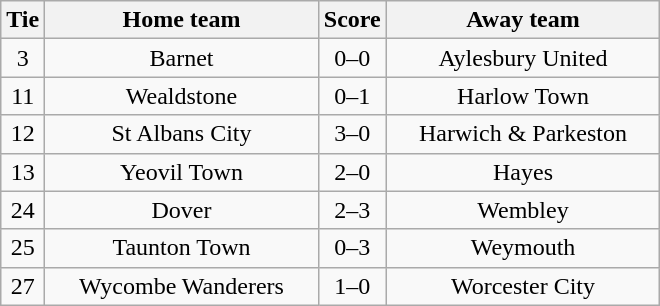<table class="wikitable" style="text-align:center;">
<tr>
<th width=20>Tie</th>
<th width=175>Home team</th>
<th width=20>Score</th>
<th width=175>Away team</th>
</tr>
<tr>
<td>3</td>
<td>Barnet</td>
<td>0–0</td>
<td>Aylesbury United</td>
</tr>
<tr>
<td>11</td>
<td>Wealdstone</td>
<td>0–1</td>
<td>Harlow Town</td>
</tr>
<tr>
<td>12</td>
<td>St Albans City</td>
<td>3–0</td>
<td>Harwich & Parkeston</td>
</tr>
<tr>
<td>13</td>
<td>Yeovil Town</td>
<td>2–0</td>
<td>Hayes</td>
</tr>
<tr>
<td>24</td>
<td>Dover</td>
<td>2–3</td>
<td>Wembley</td>
</tr>
<tr>
<td>25</td>
<td>Taunton Town</td>
<td>0–3</td>
<td>Weymouth</td>
</tr>
<tr>
<td>27</td>
<td>Wycombe Wanderers</td>
<td>1–0</td>
<td>Worcester City</td>
</tr>
</table>
